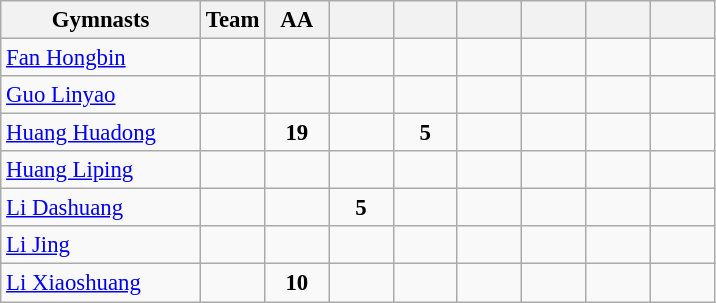<table class="wikitable sortable collapsible autocollapse plainrowheaders" style="text-align:center; font-size:95%;">
<tr>
<th width=28% class=unsortable>Gymnasts</th>
<th width=9% class=unsortable>Team</th>
<th width=9% class=unsortable>AA</th>
<th width=9% class=unsortable></th>
<th width=9% class=unsortable></th>
<th width=9% class=unsortable></th>
<th width=9% class=unsortable></th>
<th width=9% class=unsortable></th>
<th width=9% class=unsortable></th>
</tr>
<tr>
<td align=left><a href='#'>Fan Hongbin</a></td>
<td></td>
<td></td>
<td></td>
<td></td>
<td></td>
<td></td>
<td></td>
<td></td>
</tr>
<tr>
<td align=left><a href='#'>Guo Linyao</a></td>
<td></td>
<td></td>
<td></td>
<td></td>
<td></td>
<td></td>
<td></td>
<td></td>
</tr>
<tr>
<td align=left><a href='#'>Huang Huadong</a></td>
<td></td>
<td><strong>19</strong></td>
<td></td>
<td><strong>5</strong></td>
<td></td>
<td></td>
<td></td>
<td></td>
</tr>
<tr>
<td align=left><a href='#'>Huang Liping</a></td>
<td></td>
<td></td>
<td></td>
<td></td>
<td></td>
<td></td>
<td></td>
<td></td>
</tr>
<tr>
<td align=left><a href='#'>Li Dashuang</a></td>
<td></td>
<td></td>
<td><strong>5</strong></td>
<td></td>
<td></td>
<td></td>
<td></td>
<td></td>
</tr>
<tr>
<td align=left><a href='#'>Li Jing</a></td>
<td></td>
<td></td>
<td></td>
<td></td>
<td></td>
<td></td>
<td></td>
<td></td>
</tr>
<tr>
<td align=left><a href='#'>Li Xiaoshuang</a></td>
<td></td>
<td><strong>10</strong></td>
<td></td>
<td></td>
<td></td>
<td></td>
<td></td>
<td></td>
</tr>
</table>
